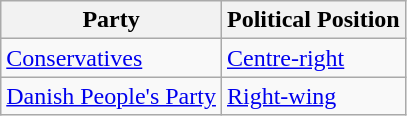<table class="wikitable mw-collapsible mw-collapsed">
<tr>
<th>Party</th>
<th>Political Position</th>
</tr>
<tr>
<td><a href='#'>Conservatives</a></td>
<td><a href='#'>Centre-right</a></td>
</tr>
<tr>
<td><a href='#'>Danish People's Party</a></td>
<td><a href='#'>Right-wing</a></td>
</tr>
</table>
